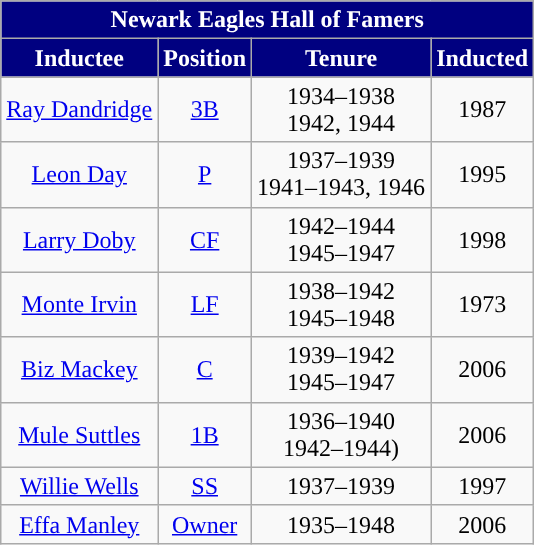<table class="wikitable" style="text-align:center">
<tr>
<th colspan=4 style="background:navy; color:white;">Newark Eagles Hall of Famers</th>
</tr>
<tr>
<th style="background:navy; color:white;">Inductee</th>
<th style="background:navy; color:white;">Position</th>
<th style="background:navy; color:white;">Tenure</th>
<th style="background:navy; color:white;">Inducted</th>
</tr>
<tr>
<td><a href='#'>Ray Dandridge</a></td>
<td><a href='#'>3B</a></td>
<td>1934–1938<br>1942, 1944</td>
<td>1987</td>
</tr>
<tr>
<td><a href='#'>Leon Day</a></td>
<td><a href='#'>P</a></td>
<td>1937–1939<br>1941–1943, 1946</td>
<td>1995</td>
</tr>
<tr>
<td><a href='#'>Larry Doby</a></td>
<td><a href='#'>CF</a></td>
<td>1942–1944<br>1945–1947</td>
<td>1998</td>
</tr>
<tr>
<td><a href='#'>Monte Irvin</a></td>
<td><a href='#'>LF</a></td>
<td>1938–1942<br>1945–1948</td>
<td>1973</td>
</tr>
<tr>
<td><a href='#'>Biz Mackey</a></td>
<td><a href='#'>C</a></td>
<td>1939–1942<br>1945–1947</td>
<td>2006</td>
</tr>
<tr>
<td><a href='#'>Mule Suttles</a></td>
<td><a href='#'>1B</a></td>
<td>1936–1940<br>1942–1944)</td>
<td>2006</td>
</tr>
<tr>
<td><a href='#'>Willie Wells</a></td>
<td><a href='#'>SS</a></td>
<td>1937–1939</td>
<td>1997</td>
</tr>
<tr>
<td><a href='#'>Effa Manley</a></td>
<td><a href='#'>Owner</a></td>
<td>1935–1948</td>
<td>2006</td>
</tr>
</table>
